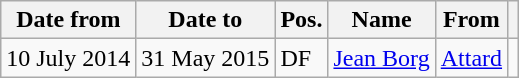<table class="wikitable">
<tr>
<th>Date from</th>
<th>Date to</th>
<th>Pos.</th>
<th>Name</th>
<th>From</th>
<th></th>
</tr>
<tr>
<td>10 July 2014</td>
<td>31 May 2015</td>
<td>DF</td>
<td> <a href='#'>Jean Borg</a></td>
<td> <a href='#'>Attard</a></td>
<td></td>
</tr>
</table>
